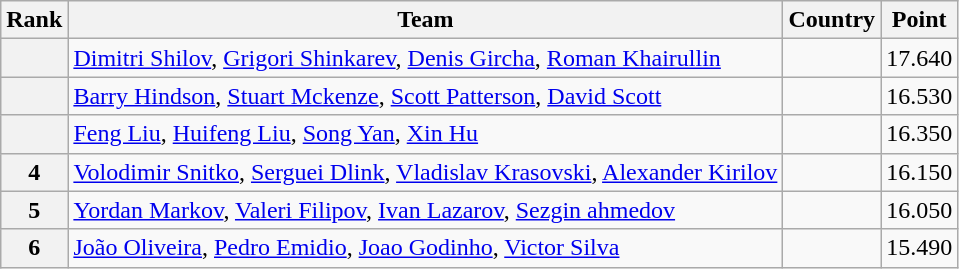<table class="wikitable sortable">
<tr>
<th>Rank</th>
<th>Team</th>
<th>Country</th>
<th>Point</th>
</tr>
<tr>
<th></th>
<td><a href='#'>Dimitri Shilov</a>, <a href='#'>Grigori Shinkarev</a>, <a href='#'>Denis Gircha</a>, <a href='#'>Roman Khairullin</a></td>
<td></td>
<td>17.640</td>
</tr>
<tr>
<th></th>
<td><a href='#'>Barry Hindson</a>, <a href='#'>Stuart Mckenze</a>, <a href='#'>Scott Patterson</a>, <a href='#'>David Scott</a></td>
<td></td>
<td>16.530</td>
</tr>
<tr>
<th></th>
<td><a href='#'>Feng Liu</a>, <a href='#'>Huifeng Liu</a>, <a href='#'>Song Yan</a>, <a href='#'>Xin Hu</a></td>
<td></td>
<td>16.350</td>
</tr>
<tr>
<th>4</th>
<td><a href='#'>Volodimir Snitko</a>, <a href='#'>Serguei Dlink</a>, <a href='#'>Vladislav Krasovski</a>, <a href='#'>Alexander Kirilov</a></td>
<td></td>
<td>16.150</td>
</tr>
<tr>
<th>5</th>
<td><a href='#'>Yordan Markov</a>, <a href='#'>Valeri Filipov</a>, <a href='#'>Ivan Lazarov</a>, <a href='#'>Sezgin ahmedov</a></td>
<td></td>
<td>16.050</td>
</tr>
<tr>
<th>6</th>
<td><a href='#'>João Oliveira</a>, <a href='#'>Pedro Emidio</a>, <a href='#'>Joao Godinho</a>, <a href='#'>Victor Silva</a></td>
<td></td>
<td>15.490</td>
</tr>
</table>
